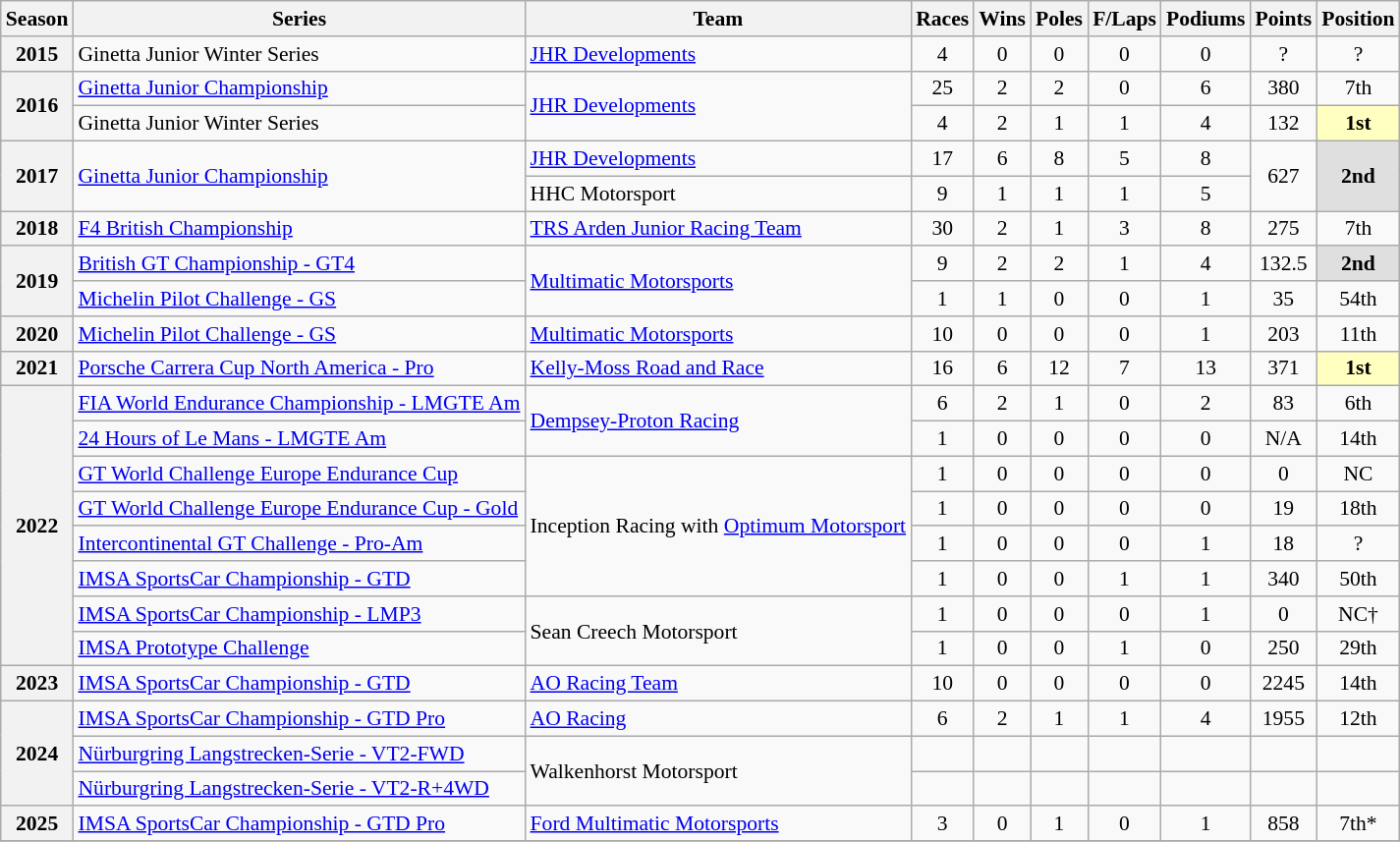<table class="wikitable" style="font-size: 90%; text-align:center">
<tr>
<th>Season</th>
<th>Series</th>
<th>Team</th>
<th>Races</th>
<th>Wins</th>
<th>Poles</th>
<th>F/Laps</th>
<th>Podiums</th>
<th>Points</th>
<th>Position</th>
</tr>
<tr>
<th>2015</th>
<td align=left>Ginetta Junior Winter Series</td>
<td align=left><a href='#'>JHR Developments</a></td>
<td>4</td>
<td>0</td>
<td>0</td>
<td>0</td>
<td>0</td>
<td>?</td>
<td>?</td>
</tr>
<tr>
<th rowspan=2>2016</th>
<td align=left><a href='#'>Ginetta Junior Championship</a></td>
<td rowspan=2 align=left><a href='#'>JHR Developments</a></td>
<td>25</td>
<td>2</td>
<td>2</td>
<td>0</td>
<td>6</td>
<td>380</td>
<td>7th</td>
</tr>
<tr>
<td align=left>Ginetta Junior Winter Series</td>
<td>4</td>
<td>2</td>
<td>1</td>
<td>1</td>
<td>4</td>
<td>132</td>
<td style="background:#FFFFBF;"><strong>1st</strong></td>
</tr>
<tr>
<th rowspan=2>2017</th>
<td rowspan=2 align=left><a href='#'>Ginetta Junior Championship</a></td>
<td align=left><a href='#'>JHR Developments</a></td>
<td>17</td>
<td>6</td>
<td>8</td>
<td>5</td>
<td>8</td>
<td rowspan=2>627</td>
<td rowspan=2 style="background:#DFDFDF;"><strong>2nd</strong></td>
</tr>
<tr>
<td align=left>HHC Motorsport</td>
<td>9</td>
<td>1</td>
<td>1</td>
<td>1</td>
<td>5</td>
</tr>
<tr>
<th>2018</th>
<td align=left><a href='#'>F4 British Championship</a></td>
<td align=left><a href='#'>TRS Arden Junior Racing Team</a></td>
<td>30</td>
<td>2</td>
<td>1</td>
<td>3</td>
<td>8</td>
<td>275</td>
<td>7th</td>
</tr>
<tr>
<th rowspan=2>2019</th>
<td align=left><a href='#'>British GT Championship - GT4</a></td>
<td rowspan=2 align=left><a href='#'>Multimatic Motorsports</a></td>
<td>9</td>
<td>2</td>
<td>2</td>
<td>1</td>
<td>4</td>
<td>132.5</td>
<td style="background:#DFDFDF;"><strong>2nd</strong></td>
</tr>
<tr>
<td align=left><a href='#'>Michelin Pilot Challenge - GS</a></td>
<td>1</td>
<td>1</td>
<td>0</td>
<td>0</td>
<td>1</td>
<td>35</td>
<td>54th</td>
</tr>
<tr>
<th>2020</th>
<td align=left><a href='#'>Michelin Pilot Challenge - GS</a></td>
<td align=left><a href='#'>Multimatic Motorsports</a></td>
<td>10</td>
<td>0</td>
<td>0</td>
<td>0</td>
<td>1</td>
<td>203</td>
<td>11th</td>
</tr>
<tr>
<th>2021</th>
<td align=left><a href='#'>Porsche Carrera Cup North America - Pro</a></td>
<td align=left><a href='#'>Kelly-Moss Road and Race</a></td>
<td>16</td>
<td>6</td>
<td>12</td>
<td>7</td>
<td>13</td>
<td>371</td>
<td style="background:#FFFFBF;"><strong>1st</strong></td>
</tr>
<tr>
<th rowspan="8">2022</th>
<td align=left><a href='#'>FIA World Endurance Championship - LMGTE Am</a></td>
<td rowspan=2 align=left><a href='#'>Dempsey-Proton Racing</a></td>
<td>6</td>
<td>2</td>
<td>1</td>
<td>0</td>
<td>2</td>
<td>83</td>
<td>6th</td>
</tr>
<tr>
<td align=left><a href='#'>24 Hours of Le Mans - LMGTE Am</a></td>
<td>1</td>
<td>0</td>
<td>0</td>
<td>0</td>
<td>0</td>
<td>N/A</td>
<td>14th</td>
</tr>
<tr>
<td align=left><a href='#'>GT World Challenge Europe Endurance Cup</a></td>
<td rowspan="4" align="left" nowrap>Inception Racing with <a href='#'>Optimum Motorsport</a></td>
<td>1</td>
<td>0</td>
<td>0</td>
<td>0</td>
<td>0</td>
<td>0</td>
<td>NC</td>
</tr>
<tr>
<td align=left nowrap><a href='#'>GT World Challenge Europe Endurance Cup - Gold</a></td>
<td>1</td>
<td>0</td>
<td>0</td>
<td>0</td>
<td>0</td>
<td>19</td>
<td>18th</td>
</tr>
<tr>
<td align=left><a href='#'>Intercontinental GT Challenge - Pro-Am</a></td>
<td>1</td>
<td>0</td>
<td>0</td>
<td>0</td>
<td>1</td>
<td>18</td>
<td>?</td>
</tr>
<tr>
<td align=left><a href='#'>IMSA SportsCar Championship - GTD</a></td>
<td>1</td>
<td>0</td>
<td>0</td>
<td>1</td>
<td>1</td>
<td>340</td>
<td>50th</td>
</tr>
<tr>
<td align=left><a href='#'>IMSA SportsCar Championship - LMP3</a></td>
<td rowspan=2 align=left>Sean Creech Motorsport</td>
<td>1</td>
<td>0</td>
<td>0</td>
<td>0</td>
<td>1</td>
<td>0</td>
<td>NC†</td>
</tr>
<tr>
<td align=left><a href='#'>IMSA Prototype Challenge</a></td>
<td>1</td>
<td>0</td>
<td>0</td>
<td>1</td>
<td>0</td>
<td>250</td>
<td>29th</td>
</tr>
<tr>
<th>2023</th>
<td align=left><a href='#'>IMSA SportsCar Championship - GTD</a></td>
<td align=left><a href='#'>AO Racing Team</a></td>
<td>10</td>
<td>0</td>
<td>0</td>
<td>0</td>
<td>0</td>
<td>2245</td>
<td>14th</td>
</tr>
<tr>
<th rowspan="3">2024</th>
<td align=left><a href='#'>IMSA SportsCar Championship - GTD Pro</a></td>
<td align=left><a href='#'>AO Racing</a></td>
<td>6</td>
<td>2</td>
<td>1</td>
<td>1</td>
<td>4</td>
<td>1955</td>
<td>12th</td>
</tr>
<tr>
<td align=left><a href='#'>Nürburgring Langstrecken-Serie - VT2-FWD</a></td>
<td rowspan="2" align="left" nowrap>Walkenhorst Motorsport</td>
<td></td>
<td></td>
<td></td>
<td></td>
<td></td>
<td></td>
<td></td>
</tr>
<tr>
<td align=left nowrap><a href='#'>Nürburgring Langstrecken-Serie - VT2-R+4WD</a></td>
<td></td>
<td></td>
<td></td>
<td></td>
<td></td>
<td></td>
<td></td>
</tr>
<tr>
<th>2025</th>
<td align=left><a href='#'>IMSA SportsCar Championship - GTD Pro</a></td>
<td align=left><a href='#'>Ford Multimatic Motorsports</a></td>
<td>3</td>
<td>0</td>
<td>1</td>
<td>0</td>
<td>1</td>
<td>858</td>
<td>7th*</td>
</tr>
<tr>
</tr>
</table>
